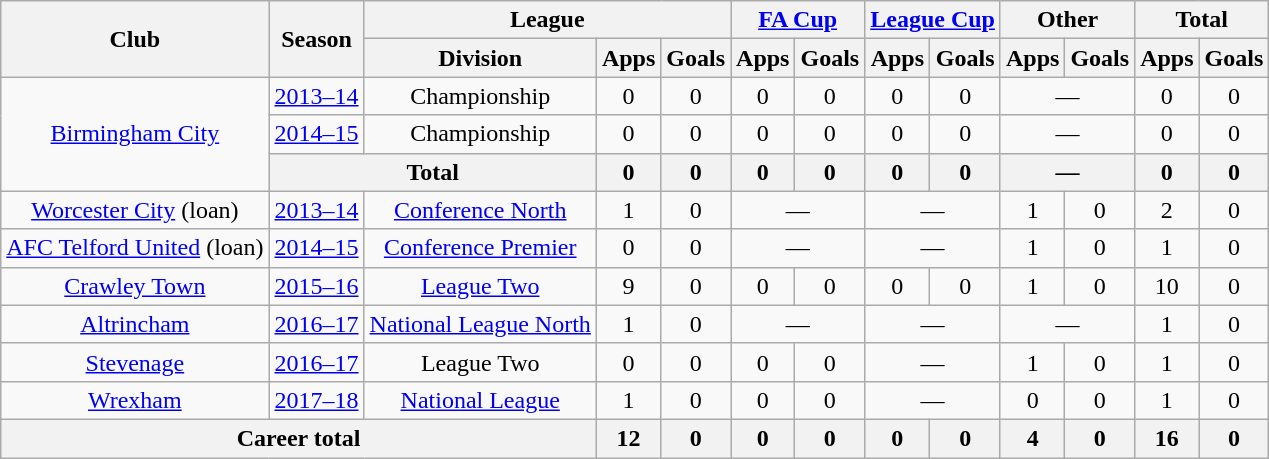<table class="wikitable" style="text-align:center">
<tr>
<th rowspan=2>Club</th>
<th rowspan=2>Season</th>
<th colspan=3>League</th>
<th colspan=2><a href='#'>FA Cup</a></th>
<th colspan=2><a href='#'>League Cup</a></th>
<th colspan=2>Other</th>
<th colspan=2>Total</th>
</tr>
<tr>
<th>Division</th>
<th>Apps</th>
<th>Goals</th>
<th>Apps</th>
<th>Goals</th>
<th>Apps</th>
<th>Goals</th>
<th>Apps</th>
<th>Goals</th>
<th>Apps</th>
<th>Goals</th>
</tr>
<tr>
<td rowspan=3><a href='#'>Birmingham City</a></td>
<td><a href='#'>2013–14</a></td>
<td>Championship</td>
<td>0</td>
<td>0</td>
<td>0</td>
<td>0</td>
<td>0</td>
<td>0</td>
<td colspan=2>—</td>
<td>0</td>
<td>0</td>
</tr>
<tr>
<td><a href='#'>2014–15</a></td>
<td>Championship</td>
<td>0</td>
<td>0</td>
<td>0</td>
<td>0</td>
<td>0</td>
<td>0</td>
<td colspan=2>—</td>
<td>0</td>
<td>0</td>
</tr>
<tr>
<th colspan=2>Total</th>
<th>0</th>
<th>0</th>
<th>0</th>
<th>0</th>
<th>0</th>
<th>0</th>
<th colspan=2>—</th>
<th>0</th>
<th>0</th>
</tr>
<tr>
<td><a href='#'>Worcester City</a> (loan)</td>
<td><a href='#'>2013–14</a></td>
<td><a href='#'>Conference North</a></td>
<td>1</td>
<td>0</td>
<td colspan=2>—</td>
<td colspan=2>—</td>
<td>1</td>
<td>0</td>
<td>2</td>
<td>0</td>
</tr>
<tr>
<td><a href='#'>AFC Telford United</a> (loan)</td>
<td><a href='#'>2014–15</a></td>
<td><a href='#'>Conference Premier</a></td>
<td>0</td>
<td>0</td>
<td colspan=2>—</td>
<td colspan=2>—</td>
<td>1</td>
<td>0</td>
<td>1</td>
<td>0</td>
</tr>
<tr>
<td><a href='#'>Crawley Town</a></td>
<td><a href='#'>2015–16</a></td>
<td><a href='#'>League Two</a></td>
<td>9</td>
<td>0</td>
<td>0</td>
<td>0</td>
<td>0</td>
<td>0</td>
<td>1</td>
<td>0</td>
<td>10</td>
<td>0</td>
</tr>
<tr>
<td><a href='#'>Altrincham</a></td>
<td><a href='#'>2016–17</a></td>
<td><a href='#'>National League North</a></td>
<td>1</td>
<td>0</td>
<td colspan=2>—</td>
<td colspan=2>—</td>
<td colspan=2>—</td>
<td>1</td>
<td>0</td>
</tr>
<tr>
<td><a href='#'>Stevenage</a></td>
<td><a href='#'>2016–17</a></td>
<td>League Two</td>
<td>0</td>
<td>0</td>
<td>0</td>
<td>0</td>
<td colspan=2>—</td>
<td>1</td>
<td>0</td>
<td>1</td>
<td>0</td>
</tr>
<tr>
<td><a href='#'>Wrexham</a></td>
<td><a href='#'>2017–18</a></td>
<td><a href='#'>National League</a></td>
<td>1</td>
<td>0</td>
<td>0</td>
<td>0</td>
<td colspan=2>—</td>
<td>0</td>
<td>0</td>
<td>1</td>
<td>0</td>
</tr>
<tr>
<th colspan=3>Career total</th>
<th>12</th>
<th>0</th>
<th>0</th>
<th>0</th>
<th>0</th>
<th>0</th>
<th>4</th>
<th>0</th>
<th>16</th>
<th>0</th>
</tr>
</table>
